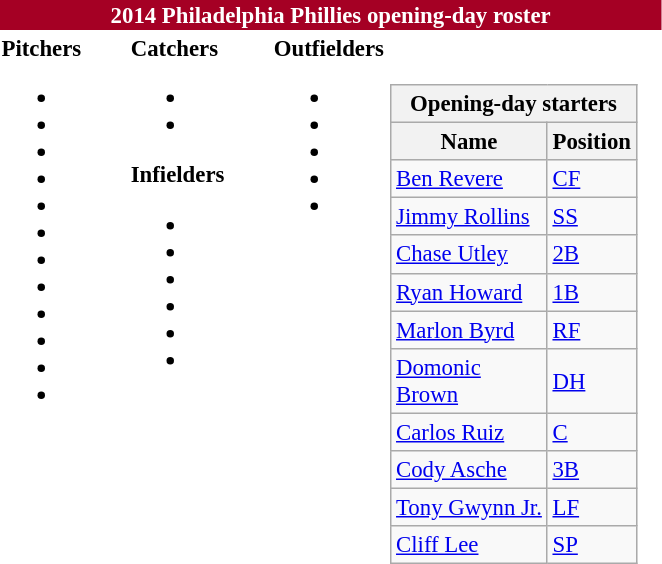<table class="toccolours" style="font-size: 95%;">
<tr>
<th colspan="12" style="background:#a50024; color:#fff; text-align:center;"><strong>2014 Philadelphia Phillies opening-day roster</strong></th>
</tr>
<tr>
<td valign="top"><strong>Pitchers</strong><br><ul><li></li><li></li><li></li><li></li><li></li><li></li><li></li><li></li><li></li><li></li><li></li><li></li></ul></td>
<td style="width:25px;"></td>
<td valign="top"><strong>Catchers</strong><br><ul><li></li><li></li></ul><strong>Infielders</strong><ul><li></li><li></li><li></li><li></li><li></li><li></li></ul></td>
<td style="width:25px;"></td>
<td valign="top"><strong>Outfielders</strong><br><ul><li></li><li></li><li></li><li></li><li></li></ul></td>
<td style="width:25px;"><br><table class="wikitable" style="text-align:left">
<tr>
<th colspan="2">Opening-day starters</th>
</tr>
<tr>
<th>Name</th>
<th>Position</th>
</tr>
<tr>
<td><a href='#'>Ben Revere</a></td>
<td><a href='#'>CF</a></td>
</tr>
<tr>
<td><a href='#'>Jimmy Rollins</a></td>
<td><a href='#'>SS</a></td>
</tr>
<tr>
<td><a href='#'>Chase Utley</a></td>
<td><a href='#'>2B</a></td>
</tr>
<tr>
<td><a href='#'>Ryan Howard</a></td>
<td><a href='#'>1B</a></td>
</tr>
<tr>
<td><a href='#'>Marlon Byrd</a></td>
<td><a href='#'>RF</a></td>
</tr>
<tr>
<td><a href='#'>Domonic Brown</a></td>
<td><a href='#'>DH</a></td>
</tr>
<tr>
<td><a href='#'>Carlos Ruiz</a></td>
<td><a href='#'>C</a></td>
</tr>
<tr>
<td><a href='#'>Cody Asche</a></td>
<td><a href='#'>3B</a></td>
</tr>
<tr style=white-space:nowrap>
<td><a href='#'>Tony Gwynn Jr.</a></td>
<td><a href='#'>LF</a></td>
</tr>
<tr>
<td><a href='#'>Cliff Lee</a></td>
<td><a href='#'>SP</a></td>
</tr>
</table>
</td>
</tr>
</table>
